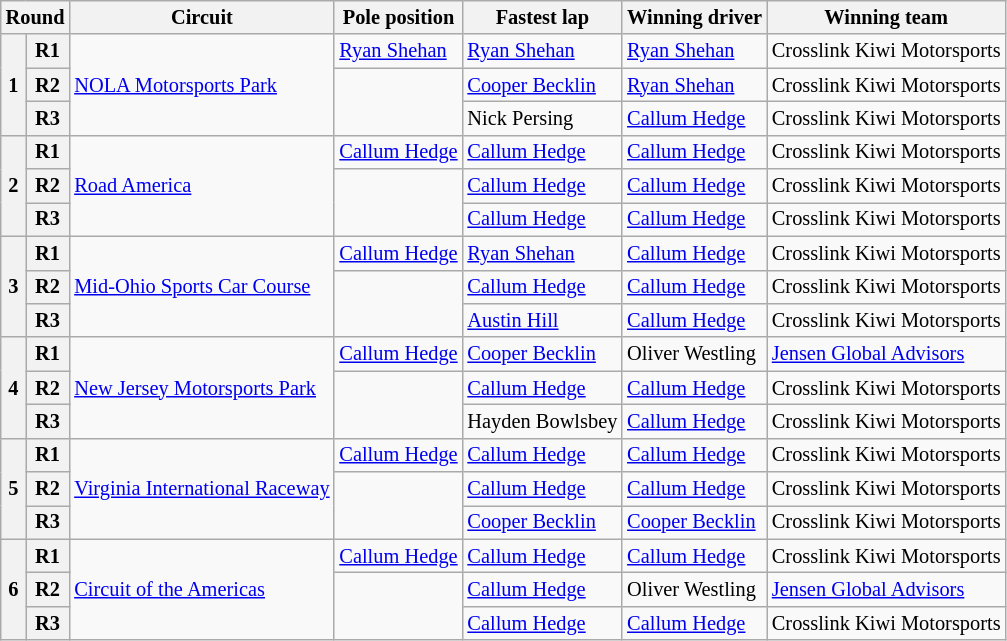<table class="wikitable" style="font-size:85%;">
<tr>
<th colspan="2">Round</th>
<th>Circuit</th>
<th>Pole position</th>
<th>Fastest lap</th>
<th>Winning driver</th>
<th>Winning team</th>
</tr>
<tr>
<th rowspan="3">1</th>
<th>R1</th>
<td rowspan="3"><a href='#'>NOLA Motorsports Park</a></td>
<td> <a href='#'>Ryan Shehan</a></td>
<td> <a href='#'>Ryan Shehan</a></td>
<td> <a href='#'>Ryan Shehan</a></td>
<td> Crosslink Kiwi Motorsports</td>
</tr>
<tr>
<th>R2</th>
<td rowspan="2"></td>
<td> <a href='#'>Cooper Becklin</a></td>
<td> <a href='#'>Ryan Shehan</a></td>
<td> Crosslink Kiwi Motorsports</td>
</tr>
<tr>
<th>R3</th>
<td> Nick Persing</td>
<td> <a href='#'>Callum Hedge</a></td>
<td> Crosslink Kiwi Motorsports</td>
</tr>
<tr>
<th rowspan="3">2</th>
<th>R1</th>
<td rowspan="3"><a href='#'>Road America</a></td>
<td> <a href='#'>Callum Hedge</a></td>
<td> <a href='#'>Callum Hedge</a></td>
<td> <a href='#'>Callum Hedge</a></td>
<td> Crosslink Kiwi Motorsports</td>
</tr>
<tr>
<th>R2</th>
<td rowspan="2"></td>
<td> <a href='#'>Callum Hedge</a></td>
<td> <a href='#'>Callum Hedge</a></td>
<td> Crosslink Kiwi Motorsports</td>
</tr>
<tr>
<th>R3</th>
<td> <a href='#'>Callum Hedge</a></td>
<td> <a href='#'>Callum Hedge</a></td>
<td> Crosslink Kiwi Motorsports</td>
</tr>
<tr>
<th rowspan="3">3</th>
<th>R1</th>
<td rowspan="3"><a href='#'>Mid-Ohio Sports Car Course</a></td>
<td> <a href='#'>Callum Hedge</a></td>
<td> <a href='#'>Ryan Shehan</a></td>
<td> <a href='#'>Callum Hedge</a></td>
<td> Crosslink Kiwi Motorsports</td>
</tr>
<tr>
<th>R2</th>
<td rowspan="2"></td>
<td> <a href='#'>Callum Hedge</a></td>
<td> <a href='#'>Callum Hedge</a></td>
<td> Crosslink Kiwi Motorsports</td>
</tr>
<tr>
<th>R3</th>
<td> <a href='#'>Austin Hill</a></td>
<td> <a href='#'>Callum Hedge</a></td>
<td> Crosslink Kiwi Motorsports</td>
</tr>
<tr>
<th rowspan="3">4</th>
<th>R1</th>
<td rowspan="3" nowrap><a href='#'>New Jersey Motorsports Park</a></td>
<td nowrap> <a href='#'>Callum Hedge</a></td>
<td> <a href='#'>Cooper Becklin</a></td>
<td nowrap> Oliver Westling</td>
<td> <a href='#'>Jensen Global Advisors</a></td>
</tr>
<tr>
<th>R2</th>
<td rowspan="2"></td>
<td> <a href='#'>Callum Hedge</a></td>
<td> <a href='#'>Callum Hedge</a></td>
<td nowrap> Crosslink Kiwi Motorsports</td>
</tr>
<tr>
<th>R3</th>
<td nowrap> Hayden Bowlsbey</td>
<td> <a href='#'>Callum Hedge</a></td>
<td> Crosslink Kiwi Motorsports</td>
</tr>
<tr>
<th rowspan="3">5</th>
<th>R1</th>
<td rowspan="3"><a href='#'>Virginia International Raceway</a></td>
<td> <a href='#'>Callum Hedge</a></td>
<td> <a href='#'>Callum Hedge</a></td>
<td> <a href='#'>Callum Hedge</a></td>
<td> Crosslink Kiwi Motorsports</td>
</tr>
<tr>
<th>R2</th>
<td rowspan="2"></td>
<td> <a href='#'>Callum Hedge</a></td>
<td> <a href='#'>Callum Hedge</a></td>
<td> Crosslink Kiwi Motorsports</td>
</tr>
<tr>
<th>R3</th>
<td> <a href='#'>Cooper Becklin</a></td>
<td> <a href='#'>Cooper Becklin</a></td>
<td> Crosslink Kiwi Motorsports</td>
</tr>
<tr>
<th rowspan="3">6</th>
<th>R1</th>
<td rowspan="3"><a href='#'>Circuit of the Americas</a></td>
<td> <a href='#'>Callum Hedge</a></td>
<td> <a href='#'>Callum Hedge</a></td>
<td> <a href='#'>Callum Hedge</a></td>
<td> Crosslink Kiwi Motorsports</td>
</tr>
<tr>
<th>R2</th>
<td rowspan="2"></td>
<td> <a href='#'>Callum Hedge</a></td>
<td> Oliver Westling</td>
<td> <a href='#'>Jensen Global Advisors</a></td>
</tr>
<tr>
<th>R3</th>
<td> <a href='#'>Callum Hedge</a></td>
<td> <a href='#'>Callum Hedge</a></td>
<td> Crosslink Kiwi Motorsports</td>
</tr>
</table>
